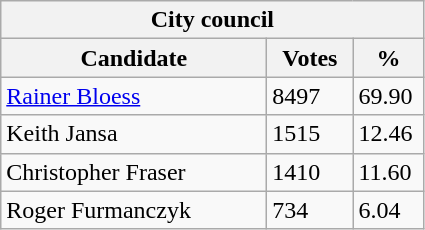<table class="wikitable">
<tr>
<th colspan="3">City council</th>
</tr>
<tr>
<th style="width: 170px">Candidate</th>
<th style="width: 50px">Votes</th>
<th style="width: 40px">%</th>
</tr>
<tr>
<td><a href='#'>Rainer Bloess</a></td>
<td>8497</td>
<td>69.90</td>
</tr>
<tr>
<td>Keith Jansa</td>
<td>1515</td>
<td>12.46</td>
</tr>
<tr>
<td>Christopher Fraser</td>
<td>1410</td>
<td>11.60</td>
</tr>
<tr>
<td>Roger Furmanczyk</td>
<td>734</td>
<td>6.04</td>
</tr>
</table>
